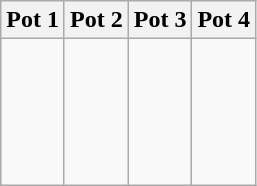<table class="wikitable">
<tr>
<th width="25%">Pot 1</th>
<th width="25%">Pot 2</th>
<th width="25%">Pot 3</th>
<th width="25%">Pot 4</th>
</tr>
<tr>
<td valign="top"><br><br><br><br><br></td>
<td valign="top"><br><br><br><br><br></td>
<td valign="top"><br><br><br><br><br></td>
<td valign="top"><br><br><br><br><br></td>
</tr>
</table>
